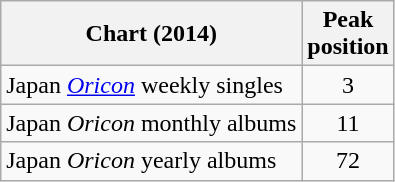<table class="wikitable sortable">
<tr>
<th>Chart (2014)</th>
<th>Peak<br>position</th>
</tr>
<tr>
<td>Japan <em><a href='#'>Oricon</a></em> weekly singles</td>
<td align="center">3</td>
</tr>
<tr>
<td>Japan <em>Oricon</em> monthly albums</td>
<td align="center">11</td>
</tr>
<tr>
<td>Japan <em>Oricon</em> yearly albums</td>
<td align="center">72</td>
</tr>
</table>
